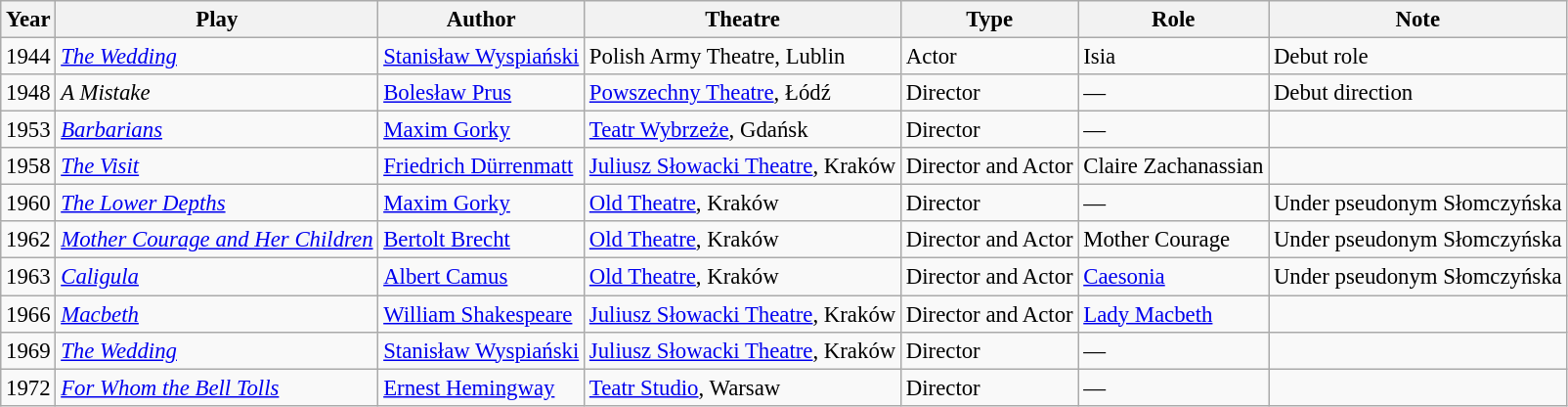<table class="wikitable" style="font-size:95%">
<tr>
<th>Year</th>
<th>Play</th>
<th>Author</th>
<th>Theatre</th>
<th>Type</th>
<th>Role</th>
<th>Note</th>
</tr>
<tr>
<td>1944</td>
<td><a href='#'><em>The Wedding</em></a></td>
<td><a href='#'>Stanisław Wyspiański</a></td>
<td>Polish Army Theatre, Lublin</td>
<td>Actor</td>
<td>Isia</td>
<td>Debut role</td>
</tr>
<tr>
<td>1948</td>
<td><em>A Mistake</em></td>
<td><a href='#'>Bolesław Prus</a></td>
<td><a href='#'>Powszechny Theatre</a>, Łódź</td>
<td>Director</td>
<td>—</td>
<td>Debut direction</td>
</tr>
<tr>
<td>1953</td>
<td><em><a href='#'>Barbarians</a></em></td>
<td><a href='#'>Maxim Gorky</a></td>
<td><a href='#'>Teatr Wybrzeże</a>, Gdańsk</td>
<td>Director</td>
<td>—</td>
<td></td>
</tr>
<tr>
<td>1958</td>
<td><em><a href='#'>The Visit</a></em></td>
<td><a href='#'>Friedrich Dürrenmatt</a></td>
<td><a href='#'>Juliusz Słowacki Theatre</a>, Kraków</td>
<td>Director and Actor</td>
<td>Claire Zachanassian</td>
<td></td>
</tr>
<tr>
<td>1960</td>
<td><em><a href='#'>The Lower Depths</a></em></td>
<td><a href='#'>Maxim Gorky</a></td>
<td><a href='#'>Old Theatre</a>, Kraków</td>
<td>Director</td>
<td>—</td>
<td>Under pseudonym Słomczyńska</td>
</tr>
<tr>
<td>1962</td>
<td><em><a href='#'>Mother Courage and Her Children</a></em></td>
<td><a href='#'>Bertolt Brecht</a></td>
<td><a href='#'>Old Theatre</a>, Kraków</td>
<td>Director and Actor</td>
<td>Mother Courage</td>
<td>Under pseudonym Słomczyńska</td>
</tr>
<tr>
<td>1963</td>
<td><em><a href='#'>Caligula</a></em></td>
<td><a href='#'>Albert Camus</a></td>
<td><a href='#'>Old Theatre</a>, Kraków</td>
<td>Director and Actor</td>
<td><a href='#'>Caesonia</a></td>
<td>Under pseudonym Słomczyńska</td>
</tr>
<tr>
<td>1966</td>
<td><em><a href='#'>Macbeth</a></em></td>
<td><a href='#'>William Shakespeare</a></td>
<td><a href='#'>Juliusz Słowacki Theatre</a>, Kraków</td>
<td>Director and Actor</td>
<td><a href='#'>Lady Macbeth</a></td>
<td></td>
</tr>
<tr>
<td>1969</td>
<td><a href='#'><em>The Wedding</em></a></td>
<td><a href='#'>Stanisław Wyspiański</a></td>
<td><a href='#'>Juliusz Słowacki Theatre</a>, Kraków</td>
<td>Director</td>
<td>—</td>
<td></td>
</tr>
<tr>
<td>1972</td>
<td><em><a href='#'>For Whom the Bell Tolls</a></em></td>
<td><a href='#'>Ernest Hemingway</a></td>
<td><a href='#'>Teatr Studio</a>, Warsaw</td>
<td>Director</td>
<td>—</td>
<td></td>
</tr>
</table>
